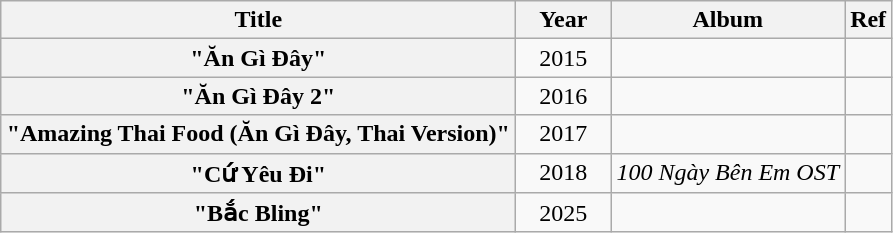<table class="wikitable plainrowheaders" border="1" style="text-align:center;">
<tr>
<th scope="col" style="width:21em;">Title</th>
<th scope="col" style="width:3.5em;">Year</th>
<th scope="col">Album</th>
<th scope="col" class="unsortable">Ref</th>
</tr>
<tr>
<th scope="row">"Ăn Gì Đây" </th>
<td>2015</td>
<td></td>
<td></td>
</tr>
<tr>
<th scope="row">"Ăn Gì Đây 2" </th>
<td>2016</td>
<td></td>
<td></td>
</tr>
<tr>
<th scope="row">"Amazing Thai Food (Ăn Gì Đây, Thai Version)" </th>
<td>2017</td>
<td></td>
<td></td>
</tr>
<tr>
<th scope="row">"Cứ Yêu Đi" </th>
<td>2018</td>
<td><em>100 Ngày Bên Em OST</em></td>
<td></td>
</tr>
<tr>
<th scope="row">"Bắc Bling" </th>
<td>2025</td>
<td></td>
<td></td>
</tr>
</table>
